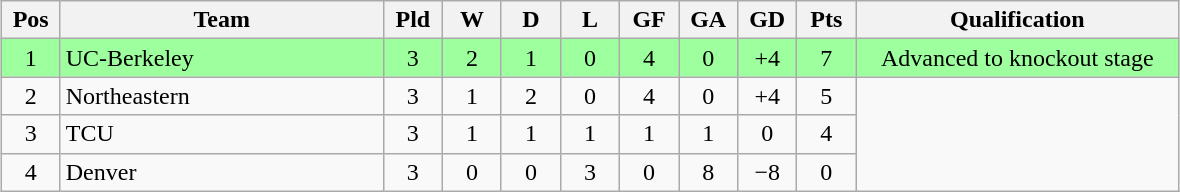<table class="wikitable" style="text-align:center; margin: 1em auto">
<tr>
<th style="width:2em">Pos</th>
<th style="width:13em">Team</th>
<th style="width:2em">Pld</th>
<th style="width:2em">W</th>
<th style="width:2em">D</th>
<th style="width:2em">L</th>
<th style="width:2em">GF</th>
<th style="width:2em">GA</th>
<th style="width:2em">GD</th>
<th style="width:2em">Pts</th>
<th style="width:13em">Qualification</th>
</tr>
<tr bgcolor="#9eff9e">
<td>1</td>
<td style="text-align:left">UC-Berkeley</td>
<td>3</td>
<td>2</td>
<td>1</td>
<td>0</td>
<td>4</td>
<td>0</td>
<td>+4</td>
<td>7</td>
<td>Advanced to knockout stage</td>
</tr>
<tr>
<td>2</td>
<td style="text-align:left">Northeastern</td>
<td>3</td>
<td>1</td>
<td>2</td>
<td>0</td>
<td>4</td>
<td>0</td>
<td>+4</td>
<td>5</td>
</tr>
<tr>
<td>3</td>
<td style="text-align:left">TCU</td>
<td>3</td>
<td>1</td>
<td>1</td>
<td>1</td>
<td>1</td>
<td>1</td>
<td>0</td>
<td>4</td>
</tr>
<tr>
<td>4</td>
<td style="text-align:left">Denver</td>
<td>3</td>
<td>0</td>
<td>0</td>
<td>3</td>
<td>0</td>
<td>8</td>
<td>−8</td>
<td>0</td>
</tr>
</table>
